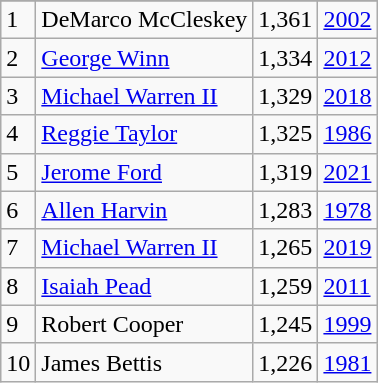<table class="wikitable">
<tr>
</tr>
<tr>
<td>1</td>
<td>DeMarco McCleskey</td>
<td>1,361</td>
<td><a href='#'>2002</a></td>
</tr>
<tr>
<td>2</td>
<td><a href='#'>George Winn</a></td>
<td>1,334</td>
<td><a href='#'>2012</a></td>
</tr>
<tr>
<td>3</td>
<td><a href='#'>Michael Warren II</a></td>
<td>1,329</td>
<td><a href='#'>2018</a></td>
</tr>
<tr>
<td>4</td>
<td><a href='#'>Reggie Taylor</a></td>
<td>1,325</td>
<td><a href='#'>1986</a></td>
</tr>
<tr>
<td>5</td>
<td><a href='#'>Jerome Ford</a></td>
<td>1,319</td>
<td><a href='#'>2021</a></td>
</tr>
<tr>
<td>6</td>
<td><a href='#'>Allen Harvin</a></td>
<td>1,283</td>
<td><a href='#'>1978</a></td>
</tr>
<tr>
<td>7</td>
<td><a href='#'>Michael Warren II</a></td>
<td>1,265</td>
<td><a href='#'>2019</a></td>
</tr>
<tr>
<td>8</td>
<td><a href='#'>Isaiah Pead</a></td>
<td>1,259</td>
<td><a href='#'>2011</a></td>
</tr>
<tr>
<td>9</td>
<td>Robert Cooper</td>
<td>1,245</td>
<td><a href='#'>1999</a></td>
</tr>
<tr>
<td>10</td>
<td>James Bettis</td>
<td>1,226</td>
<td><a href='#'>1981</a></td>
</tr>
</table>
